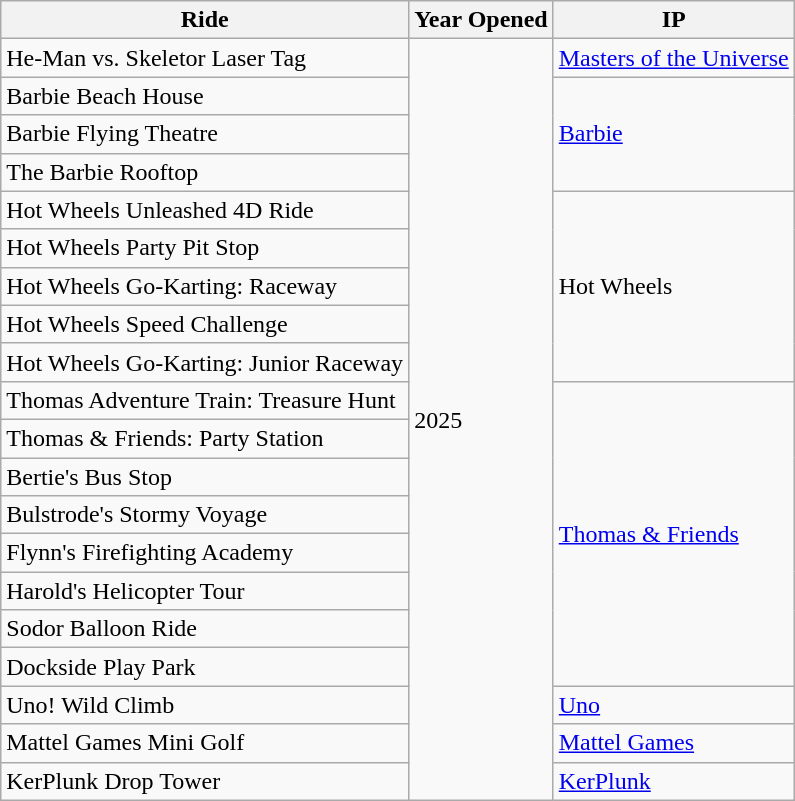<table class=wikitable>
<tr>
<th>Ride</th>
<th>Year Opened</th>
<th>IP</th>
</tr>
<tr>
<td>He-Man vs. Skeletor Laser Tag</td>
<td rowspan="20">2025</td>
<td><a href='#'>Masters of the Universe</a></td>
</tr>
<tr>
<td>Barbie Beach House</td>
<td rowspan="3"><a href='#'>Barbie</a></td>
</tr>
<tr>
<td>Barbie Flying Theatre</td>
</tr>
<tr>
<td>The Barbie Rooftop</td>
</tr>
<tr>
<td>Hot Wheels Unleashed 4D Ride</td>
<td rowspan="5">Hot Wheels</td>
</tr>
<tr>
<td>Hot Wheels Party Pit Stop</td>
</tr>
<tr>
<td>Hot Wheels Go-Karting: Raceway</td>
</tr>
<tr>
<td>Hot Wheels Speed Challenge</td>
</tr>
<tr>
<td>Hot Wheels Go-Karting: Junior Raceway</td>
</tr>
<tr>
<td>Thomas Adventure Train: Treasure Hunt</td>
<td rowspan="8"><a href='#'>Thomas & Friends</a></td>
</tr>
<tr>
<td>Thomas & Friends: Party Station</td>
</tr>
<tr>
<td>Bertie's Bus Stop</td>
</tr>
<tr>
<td>Bulstrode's Stormy Voyage</td>
</tr>
<tr>
<td>Flynn's Firefighting Academy</td>
</tr>
<tr>
<td>Harold's Helicopter Tour</td>
</tr>
<tr>
<td>Sodor Balloon Ride</td>
</tr>
<tr>
<td>Dockside Play Park</td>
</tr>
<tr>
<td>Uno! Wild Climb</td>
<td><a href='#'>Uno</a></td>
</tr>
<tr>
<td>Mattel Games Mini Golf</td>
<td><a href='#'>Mattel Games</a></td>
</tr>
<tr>
<td>KerPlunk Drop Tower</td>
<td><a href='#'>KerPlunk</a></td>
</tr>
</table>
